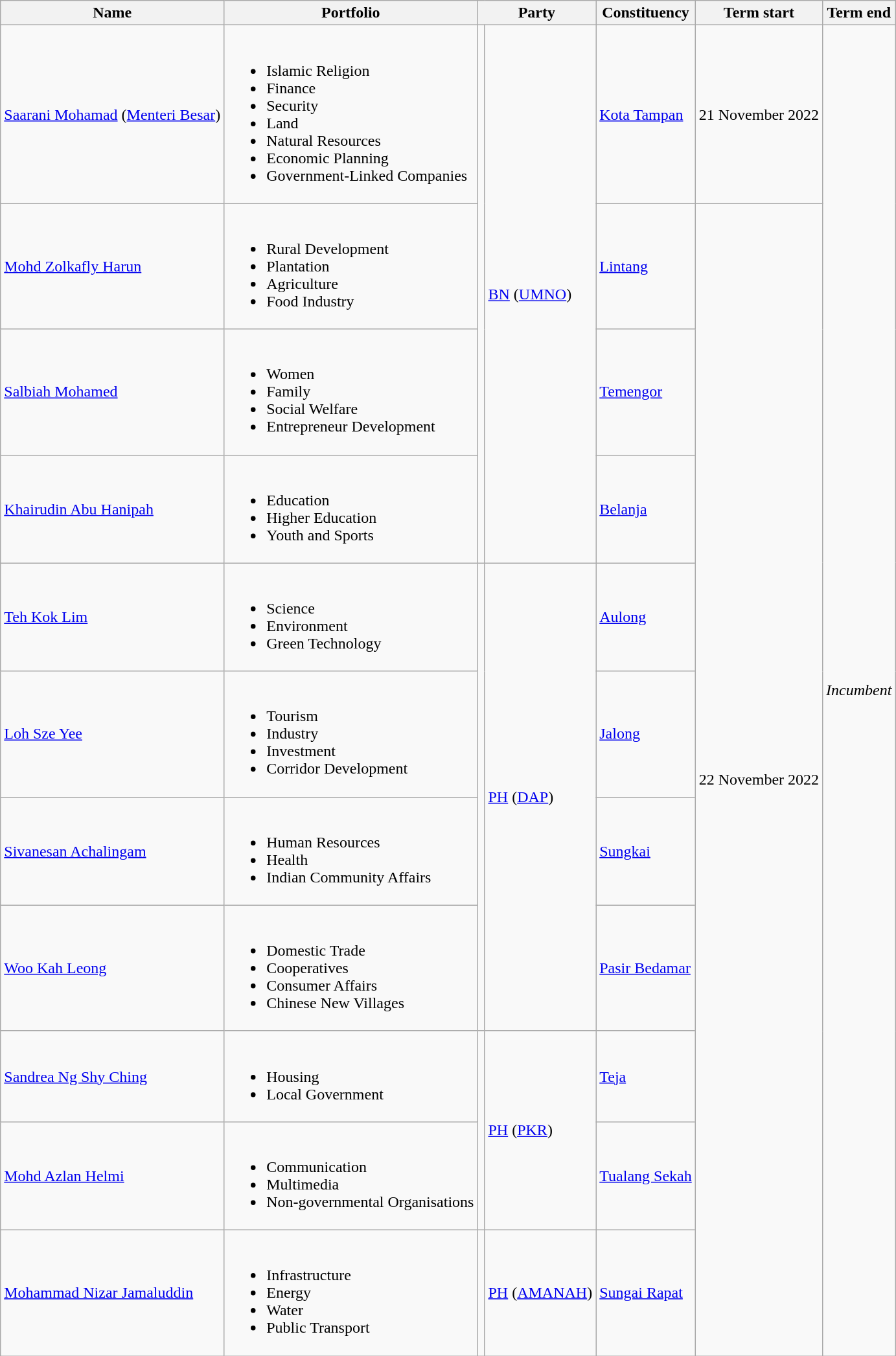<table class="wikitable">
<tr>
<th>Name</th>
<th>Portfolio</th>
<th colspan=2>Party</th>
<th>Constituency</th>
<th>Term start</th>
<th>Term end</th>
</tr>
<tr>
<td><a href='#'>Saarani Mohamad</a> (<a href='#'>Menteri Besar</a>)</td>
<td><br><ul><li>Islamic Religion</li><li>Finance</li><li>Security</li><li>Land</li><li>Natural Resources</li><li>Economic Planning</li><li>Government-Linked Companies</li></ul></td>
<td rowspan="4" bgcolor=></td>
<td rowspan="4"><a href='#'>BN</a> (<a href='#'>UMNO</a>)</td>
<td><a href='#'>Kota Tampan</a></td>
<td>21 November 2022</td>
<td rowspan="11"><em>Incumbent</em></td>
</tr>
<tr>
<td><a href='#'>Mohd Zolkafly Harun</a></td>
<td><br><ul><li>Rural Development</li><li>Plantation</li><li>Agriculture</li><li>Food Industry</li></ul></td>
<td><a href='#'>Lintang</a></td>
<td rowspan="10">22 November 2022</td>
</tr>
<tr>
<td><a href='#'>Salbiah Mohamed</a></td>
<td><br><ul><li>Women</li><li>Family</li><li>Social Welfare</li><li>Entrepreneur Development</li></ul></td>
<td><a href='#'>Temengor</a></td>
</tr>
<tr>
<td><a href='#'>Khairudin Abu Hanipah</a></td>
<td><br><ul><li>Education</li><li>Higher Education</li><li>Youth and Sports</li></ul></td>
<td><a href='#'>Belanja</a></td>
</tr>
<tr>
<td><a href='#'>Teh Kok Lim</a></td>
<td><br><ul><li>Science</li><li>Environment</li><li>Green Technology</li></ul></td>
<td rowspan="4" bgcolor=></td>
<td rowspan="4"><a href='#'>PH</a> (<a href='#'>DAP</a>)</td>
<td><a href='#'>Aulong</a></td>
</tr>
<tr>
<td><a href='#'>Loh Sze Yee</a></td>
<td><br><ul><li>Tourism</li><li>Industry</li><li>Investment</li><li>Corridor Development</li></ul></td>
<td><a href='#'>Jalong</a></td>
</tr>
<tr>
<td><a href='#'>Sivanesan Achalingam</a></td>
<td><br><ul><li>Human Resources</li><li>Health</li><li>Indian Community Affairs</li></ul></td>
<td><a href='#'>Sungkai</a></td>
</tr>
<tr>
<td><a href='#'>Woo Kah Leong</a></td>
<td><br><ul><li>Domestic Trade</li><li>Cooperatives</li><li>Consumer Affairs</li><li>Chinese New Villages</li></ul></td>
<td><a href='#'>Pasir Bedamar</a></td>
</tr>
<tr>
<td><a href='#'>Sandrea Ng Shy Ching</a></td>
<td><br><ul><li>Housing</li><li>Local Government</li></ul></td>
<td rowspan="2" bgcolor=></td>
<td rowspan="2"><a href='#'>PH</a> (<a href='#'>PKR</a>)</td>
<td><a href='#'>Teja</a></td>
</tr>
<tr>
<td><a href='#'>Mohd Azlan Helmi</a></td>
<td><br><ul><li>Communication</li><li>Multimedia</li><li>Non-governmental Organisations</li></ul></td>
<td><a href='#'>Tualang Sekah</a></td>
</tr>
<tr>
<td><a href='#'>Mohammad Nizar Jamaluddin</a></td>
<td><br><ul><li>Infrastructure</li><li>Energy</li><li>Water</li><li>Public Transport</li></ul></td>
<td bgcolor=></td>
<td><a href='#'>PH</a> (<a href='#'>AMANAH</a>)</td>
<td><a href='#'>Sungai Rapat</a></td>
</tr>
</table>
